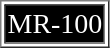<table border=1>
<tr size=40>
<td style="background:black; font-size: 14pt; color: white">MR-100</td>
</tr>
</table>
